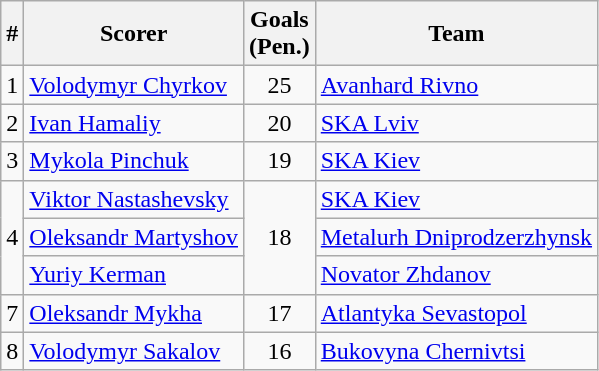<table class="wikitable">
<tr>
<th>#</th>
<th>Scorer</th>
<th>Goals<br>(Pen.)</th>
<th>Team</th>
</tr>
<tr>
<td>1</td>
<td><a href='#'>Volodymyr Chyrkov</a></td>
<td align=center>25</td>
<td><a href='#'>Avanhard Rivno</a></td>
</tr>
<tr>
<td>2</td>
<td><a href='#'>Ivan Hamaliy</a></td>
<td align=center>20</td>
<td><a href='#'>SKA Lviv</a></td>
</tr>
<tr>
<td>3</td>
<td><a href='#'>Mykola Pinchuk</a></td>
<td align=center>19</td>
<td><a href='#'>SKA Kiev</a></td>
</tr>
<tr>
<td rowspan=3>4</td>
<td><a href='#'>Viktor Nastashevsky</a></td>
<td align=center rowspan=3>18</td>
<td><a href='#'>SKA Kiev</a></td>
</tr>
<tr>
<td><a href='#'>Oleksandr Martyshov</a></td>
<td><a href='#'>Metalurh Dniprodzerzhynsk</a></td>
</tr>
<tr>
<td><a href='#'>Yuriy Kerman</a></td>
<td><a href='#'>Novator Zhdanov</a></td>
</tr>
<tr>
<td>7</td>
<td><a href='#'>Oleksandr Mykha</a></td>
<td align=center>17</td>
<td><a href='#'>Atlantyka Sevastopol</a></td>
</tr>
<tr>
<td>8</td>
<td><a href='#'>Volodymyr Sakalov</a></td>
<td align=center>16</td>
<td><a href='#'>Bukovyna Chernivtsi</a></td>
</tr>
</table>
